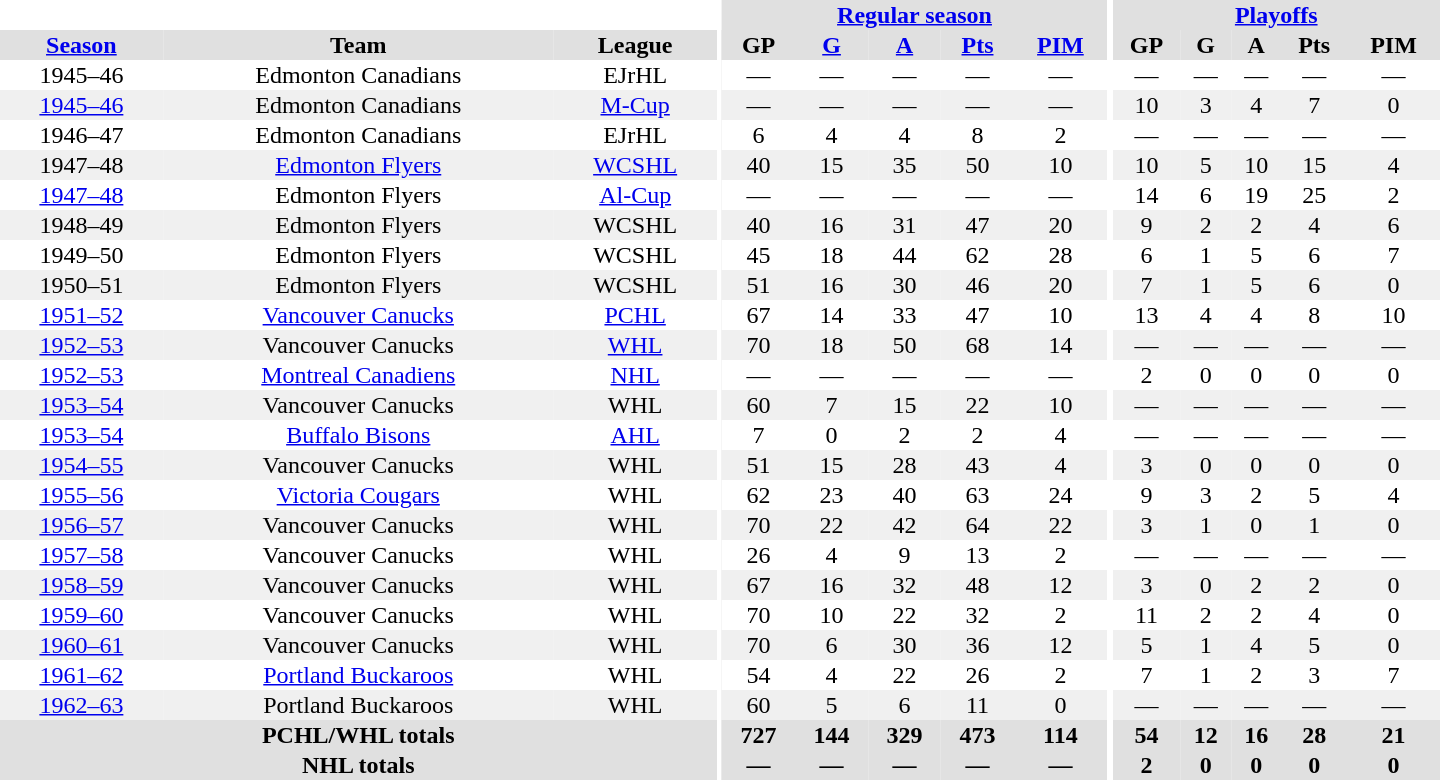<table border="0" cellpadding="1" cellspacing="0" style="text-align:center; width:60em">
<tr bgcolor="#e0e0e0">
<th colspan="3" bgcolor="#ffffff"></th>
<th rowspan="100" bgcolor="#ffffff"></th>
<th colspan="5"><a href='#'>Regular season</a></th>
<th rowspan="100" bgcolor="#ffffff"></th>
<th colspan="5"><a href='#'>Playoffs</a></th>
</tr>
<tr bgcolor="#e0e0e0">
<th><a href='#'>Season</a></th>
<th>Team</th>
<th>League</th>
<th>GP</th>
<th><a href='#'>G</a></th>
<th><a href='#'>A</a></th>
<th><a href='#'>Pts</a></th>
<th><a href='#'>PIM</a></th>
<th>GP</th>
<th>G</th>
<th>A</th>
<th>Pts</th>
<th>PIM</th>
</tr>
<tr>
<td>1945–46</td>
<td>Edmonton Canadians</td>
<td>EJrHL</td>
<td>—</td>
<td>—</td>
<td>—</td>
<td>—</td>
<td>—</td>
<td>—</td>
<td>—</td>
<td>—</td>
<td>—</td>
<td>—</td>
</tr>
<tr bgcolor="#f0f0f0">
<td><a href='#'>1945–46</a></td>
<td>Edmonton Canadians</td>
<td><a href='#'>M-Cup</a></td>
<td>—</td>
<td>—</td>
<td>—</td>
<td>—</td>
<td>—</td>
<td>10</td>
<td>3</td>
<td>4</td>
<td>7</td>
<td>0</td>
</tr>
<tr>
<td>1946–47</td>
<td>Edmonton Canadians</td>
<td>EJrHL</td>
<td>6</td>
<td>4</td>
<td>4</td>
<td>8</td>
<td>2</td>
<td>—</td>
<td>—</td>
<td>—</td>
<td>—</td>
<td>—</td>
</tr>
<tr bgcolor="#f0f0f0">
<td>1947–48</td>
<td><a href='#'>Edmonton Flyers</a></td>
<td><a href='#'>WCSHL</a></td>
<td>40</td>
<td>15</td>
<td>35</td>
<td>50</td>
<td>10</td>
<td>10</td>
<td>5</td>
<td>10</td>
<td>15</td>
<td>4</td>
</tr>
<tr>
<td><a href='#'>1947–48</a></td>
<td>Edmonton Flyers</td>
<td><a href='#'>Al-Cup</a></td>
<td>—</td>
<td>—</td>
<td>—</td>
<td>—</td>
<td>—</td>
<td>14</td>
<td>6</td>
<td>19</td>
<td>25</td>
<td>2</td>
</tr>
<tr bgcolor="#f0f0f0">
<td>1948–49</td>
<td>Edmonton Flyers</td>
<td>WCSHL</td>
<td>40</td>
<td>16</td>
<td>31</td>
<td>47</td>
<td>20</td>
<td>9</td>
<td>2</td>
<td>2</td>
<td>4</td>
<td>6</td>
</tr>
<tr>
<td>1949–50</td>
<td>Edmonton Flyers</td>
<td>WCSHL</td>
<td>45</td>
<td>18</td>
<td>44</td>
<td>62</td>
<td>28</td>
<td>6</td>
<td>1</td>
<td>5</td>
<td>6</td>
<td>7</td>
</tr>
<tr bgcolor="#f0f0f0">
<td>1950–51</td>
<td>Edmonton Flyers</td>
<td>WCSHL</td>
<td>51</td>
<td>16</td>
<td>30</td>
<td>46</td>
<td>20</td>
<td>7</td>
<td>1</td>
<td>5</td>
<td>6</td>
<td>0</td>
</tr>
<tr>
<td><a href='#'>1951–52</a></td>
<td><a href='#'>Vancouver Canucks</a></td>
<td><a href='#'>PCHL</a></td>
<td>67</td>
<td>14</td>
<td>33</td>
<td>47</td>
<td>10</td>
<td>13</td>
<td>4</td>
<td>4</td>
<td>8</td>
<td>10</td>
</tr>
<tr bgcolor="#f0f0f0">
<td><a href='#'>1952–53</a></td>
<td>Vancouver Canucks</td>
<td><a href='#'>WHL</a></td>
<td>70</td>
<td>18</td>
<td>50</td>
<td>68</td>
<td>14</td>
<td>—</td>
<td>—</td>
<td>—</td>
<td>—</td>
<td>—</td>
</tr>
<tr>
<td><a href='#'>1952–53</a></td>
<td><a href='#'>Montreal Canadiens</a></td>
<td><a href='#'>NHL</a></td>
<td>—</td>
<td>—</td>
<td>—</td>
<td>—</td>
<td>—</td>
<td>2</td>
<td>0</td>
<td>0</td>
<td>0</td>
<td>0</td>
</tr>
<tr bgcolor="#f0f0f0">
<td><a href='#'>1953–54</a></td>
<td>Vancouver Canucks</td>
<td>WHL</td>
<td>60</td>
<td>7</td>
<td>15</td>
<td>22</td>
<td>10</td>
<td>—</td>
<td>—</td>
<td>—</td>
<td>—</td>
<td>—</td>
</tr>
<tr>
<td><a href='#'>1953–54</a></td>
<td><a href='#'>Buffalo Bisons</a></td>
<td><a href='#'>AHL</a></td>
<td>7</td>
<td>0</td>
<td>2</td>
<td>2</td>
<td>4</td>
<td>—</td>
<td>—</td>
<td>—</td>
<td>—</td>
<td>—</td>
</tr>
<tr bgcolor="#f0f0f0">
<td><a href='#'>1954–55</a></td>
<td>Vancouver Canucks</td>
<td>WHL</td>
<td>51</td>
<td>15</td>
<td>28</td>
<td>43</td>
<td>4</td>
<td>3</td>
<td>0</td>
<td>0</td>
<td>0</td>
<td>0</td>
</tr>
<tr>
<td><a href='#'>1955–56</a></td>
<td><a href='#'>Victoria Cougars</a></td>
<td>WHL</td>
<td>62</td>
<td>23</td>
<td>40</td>
<td>63</td>
<td>24</td>
<td>9</td>
<td>3</td>
<td>2</td>
<td>5</td>
<td>4</td>
</tr>
<tr bgcolor="#f0f0f0">
<td><a href='#'>1956–57</a></td>
<td>Vancouver Canucks</td>
<td>WHL</td>
<td>70</td>
<td>22</td>
<td>42</td>
<td>64</td>
<td>22</td>
<td>3</td>
<td>1</td>
<td>0</td>
<td>1</td>
<td>0</td>
</tr>
<tr>
<td><a href='#'>1957–58</a></td>
<td>Vancouver Canucks</td>
<td>WHL</td>
<td>26</td>
<td>4</td>
<td>9</td>
<td>13</td>
<td>2</td>
<td>—</td>
<td>—</td>
<td>—</td>
<td>—</td>
<td>—</td>
</tr>
<tr bgcolor="#f0f0f0">
<td><a href='#'>1958–59</a></td>
<td>Vancouver Canucks</td>
<td>WHL</td>
<td>67</td>
<td>16</td>
<td>32</td>
<td>48</td>
<td>12</td>
<td>3</td>
<td>0</td>
<td>2</td>
<td>2</td>
<td>0</td>
</tr>
<tr>
<td><a href='#'>1959–60</a></td>
<td>Vancouver Canucks</td>
<td>WHL</td>
<td>70</td>
<td>10</td>
<td>22</td>
<td>32</td>
<td>2</td>
<td>11</td>
<td>2</td>
<td>2</td>
<td>4</td>
<td>0</td>
</tr>
<tr bgcolor="#f0f0f0">
<td><a href='#'>1960–61</a></td>
<td>Vancouver Canucks</td>
<td>WHL</td>
<td>70</td>
<td>6</td>
<td>30</td>
<td>36</td>
<td>12</td>
<td>5</td>
<td>1</td>
<td>4</td>
<td>5</td>
<td>0</td>
</tr>
<tr>
<td><a href='#'>1961–62</a></td>
<td><a href='#'>Portland Buckaroos</a></td>
<td>WHL</td>
<td>54</td>
<td>4</td>
<td>22</td>
<td>26</td>
<td>2</td>
<td>7</td>
<td>1</td>
<td>2</td>
<td>3</td>
<td>7</td>
</tr>
<tr bgcolor="#f0f0f0">
<td><a href='#'>1962–63</a></td>
<td>Portland Buckaroos</td>
<td>WHL</td>
<td>60</td>
<td>5</td>
<td>6</td>
<td>11</td>
<td>0</td>
<td>—</td>
<td>—</td>
<td>—</td>
<td>—</td>
<td>—</td>
</tr>
<tr bgcolor="#e0e0e0">
<th colspan="3">PCHL/WHL totals</th>
<th>727</th>
<th>144</th>
<th>329</th>
<th>473</th>
<th>114</th>
<th>54</th>
<th>12</th>
<th>16</th>
<th>28</th>
<th>21</th>
</tr>
<tr bgcolor="#e0e0e0">
<th colspan="3">NHL totals</th>
<th>—</th>
<th>—</th>
<th>—</th>
<th>—</th>
<th>—</th>
<th>2</th>
<th>0</th>
<th>0</th>
<th>0</th>
<th>0</th>
</tr>
</table>
